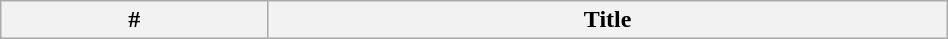<table class="wikitable" width="50%" style="margin-right: 0;">
<tr>
<th>#</th>
<th>Title<br>








</th>
</tr>
</table>
